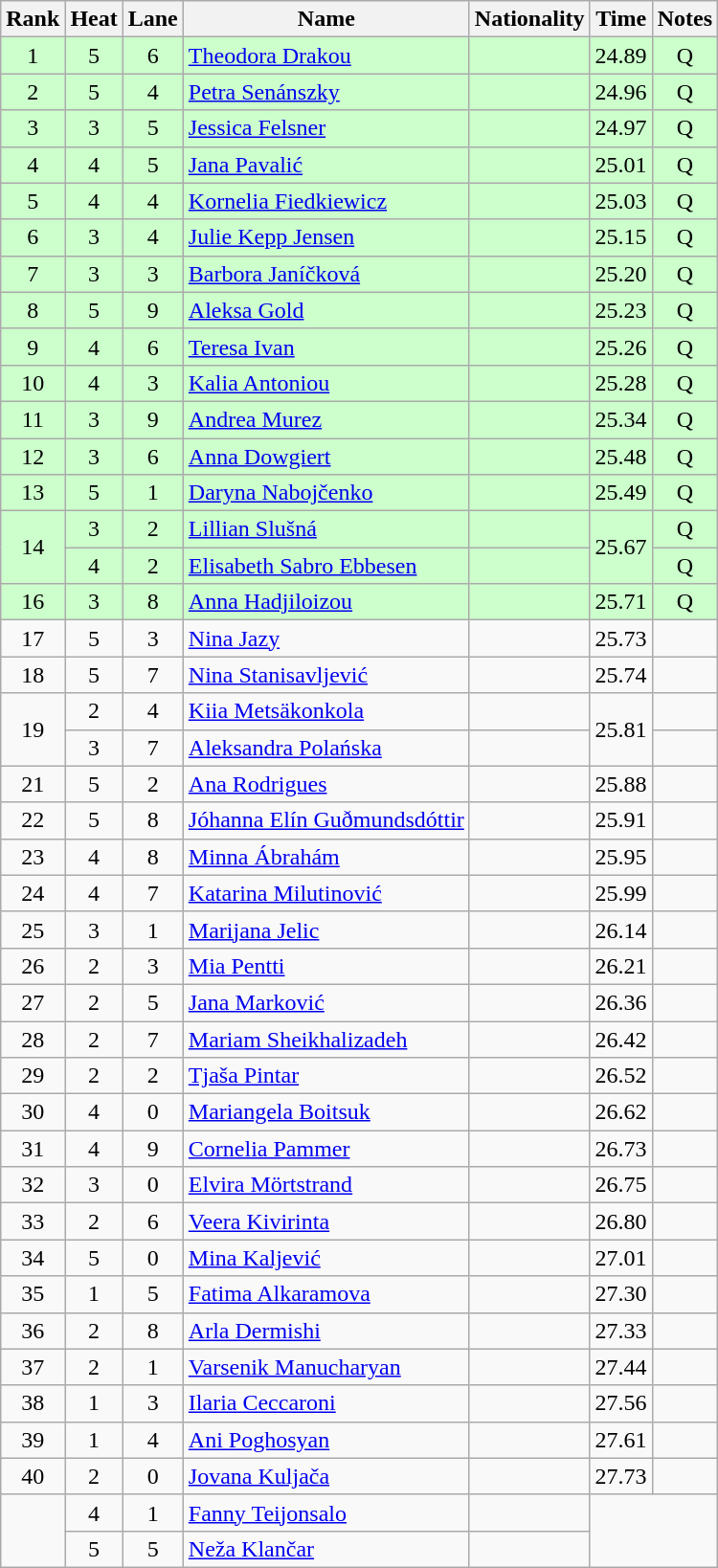<table class="wikitable sortable" style="text-align:center">
<tr>
<th>Rank</th>
<th>Heat</th>
<th>Lane</th>
<th>Name</th>
<th>Nationality</th>
<th>Time</th>
<th>Notes</th>
</tr>
<tr bgcolor=ccffcc>
<td>1</td>
<td>5</td>
<td>6</td>
<td align=left><a href='#'>Theodora Drakou</a></td>
<td align=left></td>
<td>24.89</td>
<td>Q</td>
</tr>
<tr bgcolor=ccffcc>
<td>2</td>
<td>5</td>
<td>4</td>
<td align=left><a href='#'>Petra Senánszky</a></td>
<td align=left></td>
<td>24.96</td>
<td>Q</td>
</tr>
<tr bgcolor=ccffcc>
<td>3</td>
<td>3</td>
<td>5</td>
<td align=left><a href='#'>Jessica Felsner</a></td>
<td align=left></td>
<td>24.97</td>
<td>Q</td>
</tr>
<tr bgcolor=ccffcc>
<td>4</td>
<td>4</td>
<td>5</td>
<td align=left><a href='#'>Jana Pavalić</a></td>
<td align=left></td>
<td>25.01</td>
<td>Q</td>
</tr>
<tr bgcolor=ccffcc>
<td>5</td>
<td>4</td>
<td>4</td>
<td align=left><a href='#'>Kornelia Fiedkiewicz</a></td>
<td align=left></td>
<td>25.03</td>
<td>Q</td>
</tr>
<tr bgcolor=ccffcc>
<td>6</td>
<td>3</td>
<td>4</td>
<td align=left><a href='#'>Julie Kepp Jensen</a></td>
<td align=left></td>
<td>25.15</td>
<td>Q</td>
</tr>
<tr bgcolor=ccffcc>
<td>7</td>
<td>3</td>
<td>3</td>
<td align=left><a href='#'>Barbora Janíčková</a></td>
<td align=left></td>
<td>25.20</td>
<td>Q</td>
</tr>
<tr bgcolor=ccffcc>
<td>8</td>
<td>5</td>
<td>9</td>
<td align=left><a href='#'>Aleksa Gold</a></td>
<td align=left></td>
<td>25.23</td>
<td>Q</td>
</tr>
<tr bgcolor=ccffcc>
<td>9</td>
<td>4</td>
<td>6</td>
<td align=left><a href='#'>Teresa Ivan</a></td>
<td align=left></td>
<td>25.26</td>
<td>Q</td>
</tr>
<tr bgcolor=ccffcc>
<td>10</td>
<td>4</td>
<td>3</td>
<td align=left><a href='#'>Kalia Antoniou</a></td>
<td align=left></td>
<td>25.28</td>
<td>Q</td>
</tr>
<tr bgcolor=ccffcc>
<td>11</td>
<td>3</td>
<td>9</td>
<td align=left><a href='#'>Andrea Murez</a></td>
<td align=left></td>
<td>25.34</td>
<td>Q</td>
</tr>
<tr bgcolor=ccffcc>
<td>12</td>
<td>3</td>
<td>6</td>
<td align=left><a href='#'>Anna Dowgiert</a></td>
<td align=left></td>
<td>25.48</td>
<td>Q</td>
</tr>
<tr bgcolor=ccffcc>
<td>13</td>
<td>5</td>
<td>1</td>
<td align=left><a href='#'>Daryna Nabojčenko</a></td>
<td align=left></td>
<td>25.49</td>
<td>Q</td>
</tr>
<tr bgcolor=ccffcc>
<td rowspan=2>14</td>
<td>3</td>
<td>2</td>
<td align=left><a href='#'>Lillian Slušná</a></td>
<td align=left></td>
<td rowspan=2>25.67</td>
<td>Q</td>
</tr>
<tr bgcolor=ccffcc>
<td>4</td>
<td>2</td>
<td align=left><a href='#'>Elisabeth Sabro Ebbesen</a></td>
<td align=left></td>
<td>Q</td>
</tr>
<tr bgcolor=ccffcc>
<td>16</td>
<td>3</td>
<td>8</td>
<td align=left><a href='#'>Anna Hadjiloizou</a></td>
<td align=left></td>
<td>25.71</td>
<td>Q</td>
</tr>
<tr>
<td>17</td>
<td>5</td>
<td>3</td>
<td align=left><a href='#'>Nina Jazy</a></td>
<td align=left></td>
<td>25.73</td>
<td></td>
</tr>
<tr>
<td>18</td>
<td>5</td>
<td>7</td>
<td align=left><a href='#'>Nina Stanisavljević</a></td>
<td align=left></td>
<td>25.74</td>
<td></td>
</tr>
<tr>
<td rowspan=2>19</td>
<td>2</td>
<td>4</td>
<td align=left><a href='#'>Kiia Metsäkonkola</a></td>
<td align=left></td>
<td rowspan=2>25.81</td>
<td></td>
</tr>
<tr>
<td>3</td>
<td>7</td>
<td align=left><a href='#'>Aleksandra Polańska</a></td>
<td align=left></td>
<td></td>
</tr>
<tr>
<td>21</td>
<td>5</td>
<td>2</td>
<td align=left><a href='#'>Ana Rodrigues</a></td>
<td align=left></td>
<td>25.88</td>
<td></td>
</tr>
<tr>
<td>22</td>
<td>5</td>
<td>8</td>
<td align=left><a href='#'>Jóhanna Elín Guðmundsdóttir</a></td>
<td align=left></td>
<td>25.91</td>
<td></td>
</tr>
<tr>
<td>23</td>
<td>4</td>
<td>8</td>
<td align=left><a href='#'>Minna Ábrahám</a></td>
<td align=left></td>
<td>25.95</td>
<td></td>
</tr>
<tr>
<td>24</td>
<td>4</td>
<td>7</td>
<td align=left><a href='#'>Katarina Milutinović</a></td>
<td align=left></td>
<td>25.99</td>
<td></td>
</tr>
<tr>
<td>25</td>
<td>3</td>
<td>1</td>
<td align=left><a href='#'>Marijana Jelic</a></td>
<td align=left></td>
<td>26.14</td>
<td></td>
</tr>
<tr>
<td>26</td>
<td>2</td>
<td>3</td>
<td align=left><a href='#'>Mia Pentti</a></td>
<td align=left></td>
<td>26.21</td>
<td></td>
</tr>
<tr>
<td>27</td>
<td>2</td>
<td>5</td>
<td align=left><a href='#'>Jana Marković</a></td>
<td align=left></td>
<td>26.36</td>
<td></td>
</tr>
<tr>
<td>28</td>
<td>2</td>
<td>7</td>
<td align=left><a href='#'>Mariam Sheikhalizadeh</a></td>
<td align=left></td>
<td>26.42</td>
<td></td>
</tr>
<tr>
<td>29</td>
<td>2</td>
<td>2</td>
<td align=left><a href='#'>Tjaša Pintar</a></td>
<td align=left></td>
<td>26.52</td>
<td></td>
</tr>
<tr>
<td>30</td>
<td>4</td>
<td>0</td>
<td align=left><a href='#'>Mariangela Boitsuk</a></td>
<td align=left></td>
<td>26.62</td>
<td></td>
</tr>
<tr>
<td>31</td>
<td>4</td>
<td>9</td>
<td align=left><a href='#'>Cornelia Pammer</a></td>
<td align=left></td>
<td>26.73</td>
<td></td>
</tr>
<tr>
<td>32</td>
<td>3</td>
<td>0</td>
<td align=left><a href='#'>Elvira Mörtstrand</a></td>
<td align=left></td>
<td>26.75</td>
<td></td>
</tr>
<tr>
<td>33</td>
<td>2</td>
<td>6</td>
<td align=left><a href='#'>Veera Kivirinta</a></td>
<td align=left></td>
<td>26.80</td>
<td></td>
</tr>
<tr>
<td>34</td>
<td>5</td>
<td>0</td>
<td align=left><a href='#'>Mina Kaljević</a></td>
<td align=left></td>
<td>27.01</td>
<td></td>
</tr>
<tr>
<td>35</td>
<td>1</td>
<td>5</td>
<td align=left><a href='#'>Fatima Alkaramova</a></td>
<td align=left></td>
<td>27.30</td>
<td></td>
</tr>
<tr>
<td>36</td>
<td>2</td>
<td>8</td>
<td align=left><a href='#'>Arla Dermishi</a></td>
<td align=left></td>
<td>27.33</td>
<td></td>
</tr>
<tr>
<td>37</td>
<td>2</td>
<td>1</td>
<td align=left><a href='#'>Varsenik Manucharyan</a></td>
<td align=left></td>
<td>27.44</td>
<td></td>
</tr>
<tr>
<td>38</td>
<td>1</td>
<td>3</td>
<td align=left><a href='#'>Ilaria Ceccaroni</a></td>
<td align=left></td>
<td>27.56</td>
<td></td>
</tr>
<tr>
<td>39</td>
<td>1</td>
<td>4</td>
<td align=left><a href='#'>Ani Poghosyan</a></td>
<td align=left></td>
<td>27.61</td>
<td></td>
</tr>
<tr>
<td>40</td>
<td>2</td>
<td>0</td>
<td align=left><a href='#'>Jovana Kuljača</a></td>
<td align=left></td>
<td>27.73</td>
<td></td>
</tr>
<tr>
<td rowspan=2></td>
<td>4</td>
<td>1</td>
<td align=left><a href='#'>Fanny Teijonsalo</a></td>
<td align=left></td>
<td colspan=2 rowspan=2></td>
</tr>
<tr>
<td>5</td>
<td>5</td>
<td align=left><a href='#'>Neža Klančar</a></td>
<td align=left></td>
</tr>
</table>
